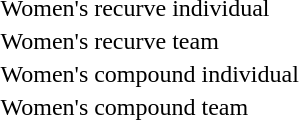<table>
<tr>
<td>Women's recurve individual<br></td>
<td></td>
<td></td>
<td></td>
</tr>
<tr>
<td>Women's recurve team<br></td>
<td></td>
<td></td>
<td></td>
</tr>
<tr>
<td>Women's compound individual<br></td>
<td></td>
<td></td>
<td></td>
</tr>
<tr>
<td>Women's compound team<br></td>
<td></td>
<td></td>
<td></td>
</tr>
</table>
